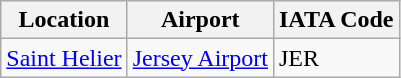<table class="wikitable">
<tr>
<th>Location</th>
<th>Airport</th>
<th>IATA Code</th>
</tr>
<tr>
<td><a href='#'>Saint Helier</a></td>
<td><a href='#'>Jersey Airport</a></td>
<td>JER</td>
</tr>
</table>
